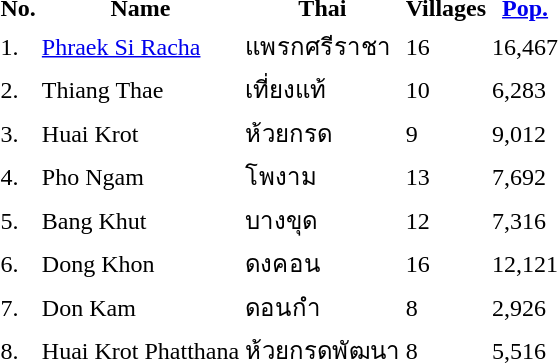<table>
<tr>
<th>No.</th>
<th>Name</th>
<th>Thai</th>
<th>Villages</th>
<th><a href='#'>Pop.</a></th>
</tr>
<tr>
<td>1.</td>
<td><a href='#'>Phraek Si Racha</a></td>
<td>แพรกศรีราชา</td>
<td>16</td>
<td>16,467</td>
</tr>
<tr>
<td>2.</td>
<td>Thiang Thae</td>
<td>เที่ยงแท้</td>
<td>10</td>
<td>6,283</td>
</tr>
<tr>
<td>3.</td>
<td>Huai Krot</td>
<td>ห้วยกรด</td>
<td>9</td>
<td>9,012</td>
</tr>
<tr>
<td>4.</td>
<td>Pho Ngam</td>
<td>โพงาม</td>
<td>13</td>
<td>7,692</td>
</tr>
<tr>
<td>5.</td>
<td>Bang Khut</td>
<td>บางขุด</td>
<td>12</td>
<td>7,316</td>
</tr>
<tr>
<td>6.</td>
<td>Dong Khon</td>
<td>ดงคอน</td>
<td>16</td>
<td>12,121</td>
</tr>
<tr>
<td>7.</td>
<td>Don Kam</td>
<td>ดอนกำ</td>
<td>8</td>
<td>2,926</td>
</tr>
<tr>
<td>8.</td>
<td>Huai Krot Phatthana</td>
<td>ห้วยกรดพัฒนา</td>
<td>8</td>
<td>5,516</td>
</tr>
</table>
